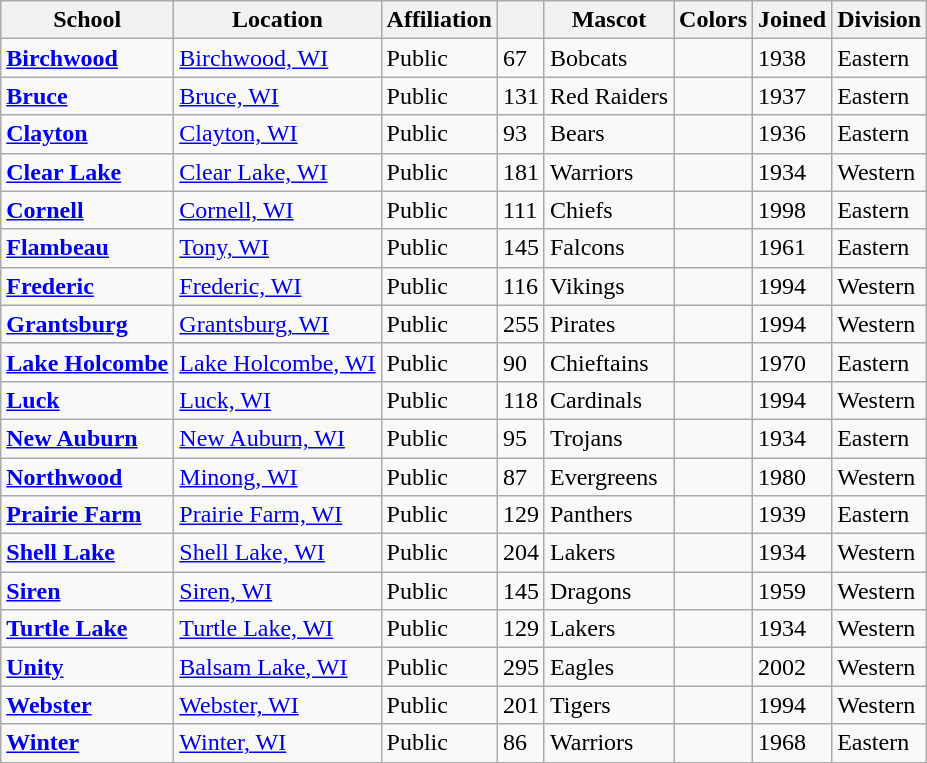<table class="wikitable sortable">
<tr>
<th>School</th>
<th>Location</th>
<th>Affiliation</th>
<th></th>
<th>Mascot</th>
<th>Colors</th>
<th>Joined</th>
<th>Division</th>
</tr>
<tr>
<td><a href='#'><strong>Birchwood</strong></a></td>
<td><a href='#'>Birchwood, WI</a></td>
<td>Public</td>
<td>67</td>
<td>Bobcats</td>
<td> </td>
<td>1938</td>
<td>Eastern</td>
</tr>
<tr>
<td><a href='#'><strong>Bruce</strong></a></td>
<td><a href='#'>Bruce, WI</a></td>
<td>Public</td>
<td>131</td>
<td>Red Raiders</td>
<td> </td>
<td>1937</td>
<td>Eastern</td>
</tr>
<tr>
<td><a href='#'><strong>Clayton</strong></a></td>
<td><a href='#'>Clayton, WI</a></td>
<td>Public</td>
<td>93</td>
<td>Bears</td>
<td> </td>
<td>1936</td>
<td>Eastern</td>
</tr>
<tr>
<td><a href='#'><strong>Clear Lake</strong></a></td>
<td><a href='#'>Clear Lake, WI</a></td>
<td>Public</td>
<td>181</td>
<td>Warriors</td>
<td> </td>
<td>1934</td>
<td>Western</td>
</tr>
<tr>
<td><a href='#'><strong>Cornell</strong></a></td>
<td><a href='#'>Cornell, WI</a></td>
<td>Public</td>
<td>111</td>
<td>Chiefs</td>
<td> </td>
<td>1998</td>
<td>Eastern</td>
</tr>
<tr>
<td><a href='#'><strong>Flambeau</strong></a></td>
<td><a href='#'>Tony, WI</a></td>
<td>Public</td>
<td>145</td>
<td>Falcons</td>
<td> </td>
<td>1961</td>
<td>Eastern</td>
</tr>
<tr>
<td><a href='#'><strong>Frederic</strong></a></td>
<td><a href='#'>Frederic, WI</a></td>
<td>Public</td>
<td>116</td>
<td>Vikings</td>
<td> </td>
<td>1994</td>
<td>Western</td>
</tr>
<tr>
<td><a href='#'><strong>Grantsburg</strong></a></td>
<td><a href='#'>Grantsburg, WI</a></td>
<td>Public</td>
<td>255</td>
<td>Pirates</td>
<td> </td>
<td>1994</td>
<td>Western</td>
</tr>
<tr>
<td><a href='#'><strong>Lake Holcombe</strong></a></td>
<td><a href='#'>Lake Holcombe, WI</a></td>
<td>Public</td>
<td>90</td>
<td>Chieftains</td>
<td> </td>
<td>1970</td>
<td>Eastern</td>
</tr>
<tr>
<td><a href='#'><strong>Luck</strong></a></td>
<td><a href='#'>Luck, WI</a></td>
<td>Public</td>
<td>118</td>
<td>Cardinals</td>
<td> </td>
<td>1994</td>
<td>Western</td>
</tr>
<tr>
<td><a href='#'><strong>New Auburn</strong></a></td>
<td><a href='#'>New Auburn, WI</a></td>
<td>Public</td>
<td>95</td>
<td>Trojans</td>
<td> </td>
<td>1934</td>
<td>Eastern</td>
</tr>
<tr>
<td><a href='#'><strong>Northwood</strong></a></td>
<td><a href='#'>Minong, WI</a></td>
<td>Public</td>
<td>87</td>
<td>Evergreens</td>
<td> </td>
<td>1980</td>
<td>Western</td>
</tr>
<tr>
<td><a href='#'><strong>Prairie Farm</strong></a></td>
<td><a href='#'>Prairie Farm, WI</a></td>
<td>Public</td>
<td>129</td>
<td>Panthers</td>
<td> </td>
<td>1939</td>
<td>Eastern</td>
</tr>
<tr>
<td><a href='#'><strong>Shell Lake</strong></a></td>
<td><a href='#'>Shell Lake, WI</a></td>
<td>Public</td>
<td>204</td>
<td>Lakers</td>
<td> </td>
<td>1934</td>
<td>Western</td>
</tr>
<tr>
<td><a href='#'><strong>Siren</strong></a></td>
<td><a href='#'>Siren, WI</a></td>
<td>Public</td>
<td>145</td>
<td>Dragons</td>
<td> </td>
<td>1959</td>
<td>Western</td>
</tr>
<tr>
<td><a href='#'><strong>Turtle Lake</strong></a></td>
<td><a href='#'>Turtle Lake, WI</a></td>
<td>Public</td>
<td>129</td>
<td>Lakers</td>
<td> </td>
<td>1934</td>
<td>Western</td>
</tr>
<tr>
<td><a href='#'><strong>Unity</strong></a></td>
<td><a href='#'>Balsam Lake, WI</a></td>
<td>Public</td>
<td>295</td>
<td>Eagles</td>
<td> </td>
<td>2002</td>
<td>Western</td>
</tr>
<tr>
<td><a href='#'><strong>Webster</strong></a></td>
<td><a href='#'>Webster, WI</a></td>
<td>Public</td>
<td>201</td>
<td>Tigers</td>
<td> </td>
<td>1994</td>
<td>Western</td>
</tr>
<tr>
<td><a href='#'><strong>Winter</strong></a></td>
<td><a href='#'>Winter, WI</a></td>
<td>Public</td>
<td>86</td>
<td>Warriors</td>
<td> </td>
<td>1968</td>
<td>Eastern</td>
</tr>
</table>
